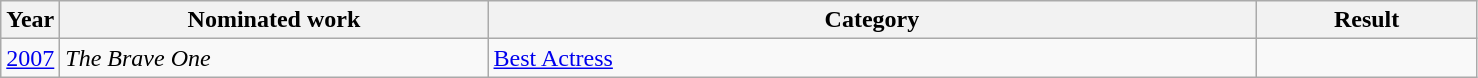<table class=wikitable>
<tr>
<th width=4%>Year</th>
<th width=29%>Nominated work</th>
<th width=52%>Category</th>
<th width=15%>Result</th>
</tr>
<tr>
<td align=center><a href='#'>2007</a></td>
<td><em>The Brave One</em></td>
<td><a href='#'>Best Actress</a></td>
<td></td>
</tr>
</table>
